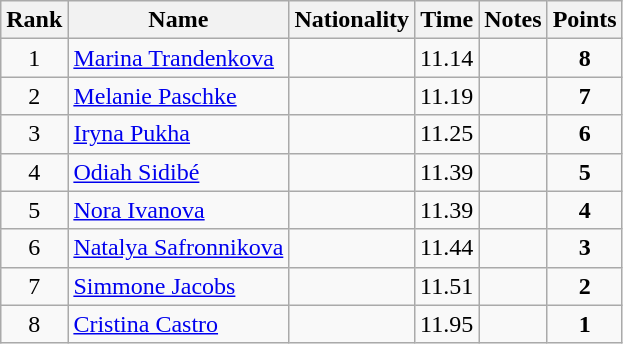<table class="wikitable sortable" style="text-align:center">
<tr>
<th>Rank</th>
<th>Name</th>
<th>Nationality</th>
<th>Time</th>
<th>Notes</th>
<th>Points</th>
</tr>
<tr>
<td>1</td>
<td align=left><a href='#'>Marina Trandenkova</a></td>
<td align=left></td>
<td>11.14</td>
<td></td>
<td><strong>8</strong></td>
</tr>
<tr>
<td>2</td>
<td align=left><a href='#'>Melanie Paschke</a></td>
<td align=left></td>
<td>11.19</td>
<td></td>
<td><strong>7</strong></td>
</tr>
<tr>
<td>3</td>
<td align=left><a href='#'>Iryna Pukha</a></td>
<td align=left></td>
<td>11.25</td>
<td></td>
<td><strong>6</strong></td>
</tr>
<tr>
<td>4</td>
<td align=left><a href='#'>Odiah Sidibé</a></td>
<td align=left></td>
<td>11.39</td>
<td></td>
<td><strong>5</strong></td>
</tr>
<tr>
<td>5</td>
<td align=left><a href='#'>Nora Ivanova</a></td>
<td align=left></td>
<td>11.39</td>
<td></td>
<td><strong>4</strong></td>
</tr>
<tr>
<td>6</td>
<td align=left><a href='#'>Natalya Safronnikova</a></td>
<td align=left></td>
<td>11.44</td>
<td></td>
<td><strong>3</strong></td>
</tr>
<tr>
<td>7</td>
<td align=left><a href='#'>Simmone Jacobs</a></td>
<td align=left></td>
<td>11.51</td>
<td></td>
<td><strong>2</strong></td>
</tr>
<tr>
<td>8</td>
<td align=left><a href='#'>Cristina Castro</a></td>
<td align=left></td>
<td>11.95</td>
<td></td>
<td><strong>1</strong></td>
</tr>
</table>
